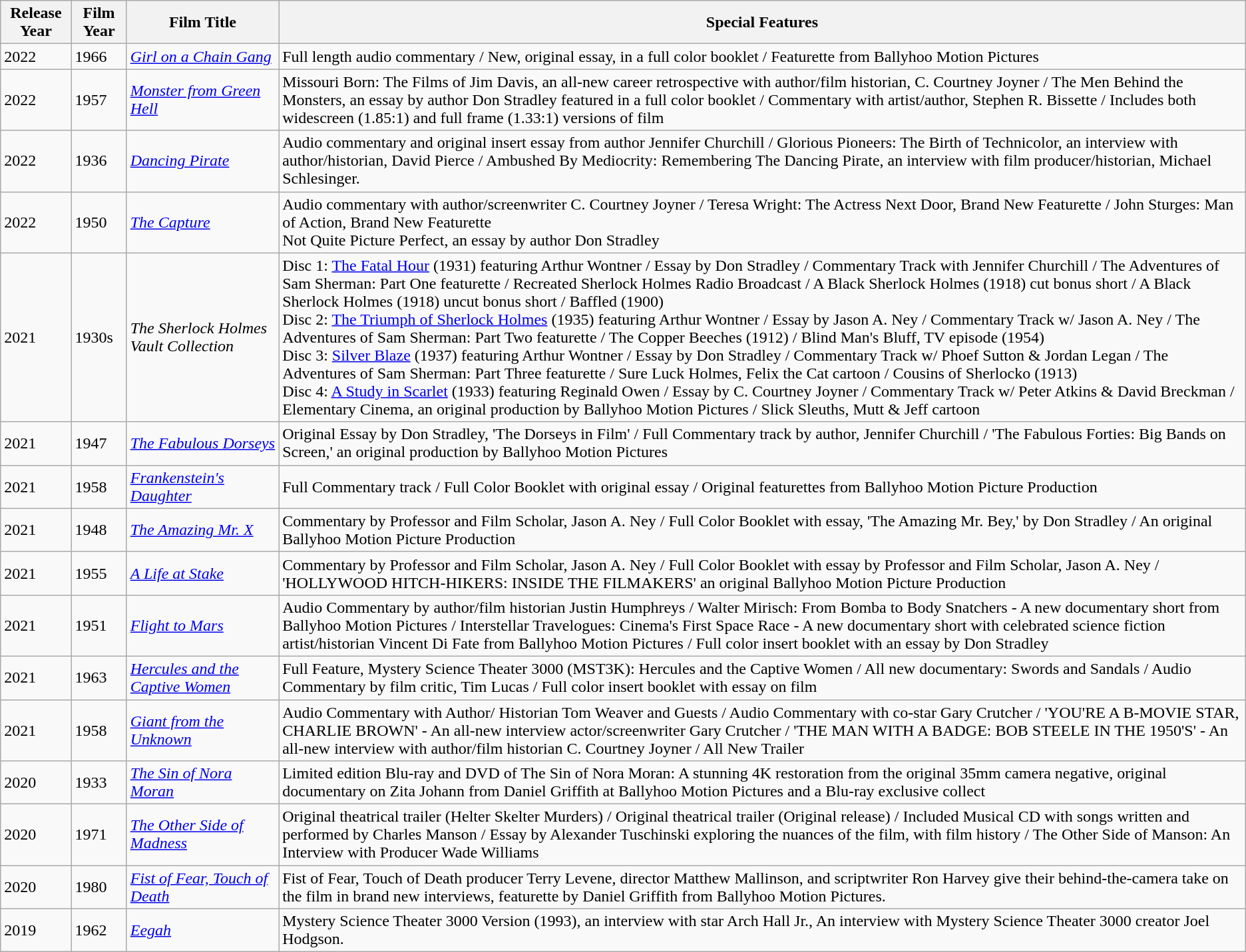<table class="wikitable">
<tr>
<th>Release Year</th>
<th>Film Year</th>
<th>Film Title</th>
<th>Special Features</th>
</tr>
<tr>
<td>2022</td>
<td>1966</td>
<td><em><a href='#'>Girl on a Chain Gang</a></em></td>
<td>Full length audio commentary / New, original essay, in a full color booklet / Featurette from Ballyhoo Motion Pictures</td>
</tr>
<tr>
<td>2022</td>
<td>1957</td>
<td><em><a href='#'>Monster from Green Hell</a></em></td>
<td>Missouri Born: The Films of Jim Davis, an all-new career retrospective with author/film historian, C. Courtney Joyner / The Men Behind the Monsters, an essay by author Don Stradley featured in a full color booklet / Commentary with artist/author, Stephen R. Bissette / Includes both widescreen (1.85:1) and full frame (1.33:1) versions of film</td>
</tr>
<tr>
<td>2022</td>
<td>1936</td>
<td><em><a href='#'>Dancing Pirate</a></em></td>
<td>Audio commentary and original insert essay from author Jennifer Churchill / Glorious Pioneers: The Birth of Technicolor, an interview with author/historian, David Pierce / Ambushed By Mediocrity: Remembering The Dancing Pirate, an interview with film producer/historian, Michael Schlesinger.</td>
</tr>
<tr>
<td>2022</td>
<td>1950</td>
<td><em><a href='#'>The Capture</a></em></td>
<td>Audio commentary with author/screenwriter C. Courtney Joyner / Teresa Wright: The Actress Next Door, Brand New Featurette / John Sturges: Man of Action, Brand New Featurette<br>Not Quite Picture Perfect, an essay by author Don Stradley</td>
</tr>
<tr>
<td>2021</td>
<td>1930s</td>
<td><em>The Sherlock Holmes Vault Collection</em></td>
<td>Disc 1: <a href='#'>The Fatal Hour</a> (1931) featuring Arthur Wontner / Essay by Don Stradley / Commentary Track with Jennifer Churchill / The Adventures of Sam Sherman: Part One featurette / Recreated Sherlock Holmes Radio Broadcast / A Black Sherlock Holmes (1918) cut bonus short / A Black Sherlock Holmes (1918) uncut bonus short / Baffled (1900)<br>Disc 2: <a href='#'>The Triumph of Sherlock Holmes</a> (1935) featuring Arthur Wontner / Essay by Jason A. Ney / Commentary Track w/ Jason A. Ney / The Adventures of Sam Sherman: Part Two featurette / The Copper Beeches (1912) / Blind Man's Bluff, TV episode (1954)<br>Disc 3: <a href='#'>Silver Blaze</a> (1937) featuring Arthur Wontner / Essay by Don Stradley / Commentary Track w/ Phoef Sutton & Jordan Legan / The Adventures of Sam Sherman: Part Three featurette / Sure Luck Holmes, Felix the Cat cartoon / Cousins of Sherlocko (1913)<br>Disc 4: <a href='#'>A Study in Scarlet</a> (1933) featuring Reginald Owen / Essay by C. Courtney Joyner / Commentary Track w/ Peter Atkins & David Breckman / Elementary Cinema, an original production by Ballyhoo Motion Pictures / Slick Sleuths, Mutt & Jeff cartoon</td>
</tr>
<tr>
<td>2021</td>
<td>1947</td>
<td><em><a href='#'>The Fabulous Dorseys</a></em></td>
<td>Original Essay by Don Stradley, 'The Dorseys in Film' / Full Commentary track by author, Jennifer Churchill / 'The Fabulous Forties: Big Bands on Screen,' an original production by Ballyhoo Motion Pictures</td>
</tr>
<tr>
<td>2021</td>
<td>1958</td>
<td><em><a href='#'>Frankenstein's Daughter</a></em></td>
<td>Full Commentary track / Full Color Booklet with original essay / Original featurettes from Ballyhoo Motion Picture Production</td>
</tr>
<tr>
<td>2021</td>
<td>1948</td>
<td><em><a href='#'>The Amazing Mr. X</a></em></td>
<td>Commentary by Professor and Film Scholar, Jason A. Ney / Full Color Booklet with essay, 'The Amazing Mr. Bey,' by Don Stradley / An original Ballyhoo Motion Picture Production</td>
</tr>
<tr>
<td>2021</td>
<td>1955</td>
<td><em><a href='#'>A Life at Stake</a></em></td>
<td>Commentary by Professor and Film Scholar, Jason A. Ney / Full Color Booklet with essay by Professor and Film Scholar, Jason A. Ney / 'HOLLYWOOD HITCH-HIKERS: INSIDE THE FILMAKERS' an original Ballyhoo Motion Picture Production</td>
</tr>
<tr>
<td>2021</td>
<td>1951</td>
<td><em><a href='#'>Flight to Mars</a></em></td>
<td>Audio Commentary by author/film historian Justin Humphreys / Walter Mirisch: From Bomba to Body Snatchers - A new documentary short from Ballyhoo Motion Pictures / Interstellar Travelogues: Cinema's First Space Race - A new documentary short with celebrated science fiction artist/historian Vincent Di Fate from Ballyhoo Motion Pictures / Full color insert booklet with an essay by Don Stradley</td>
</tr>
<tr>
<td>2021</td>
<td>1963</td>
<td><em><a href='#'>Hercules and the Captive Women</a></em></td>
<td>Full Feature, Mystery Science Theater 3000 (MST3K): Hercules and the Captive Women / All new documentary: Swords and Sandals / Audio Commentary by film critic, Tim Lucas / Full color insert booklet with essay on film</td>
</tr>
<tr>
<td>2021</td>
<td>1958</td>
<td><em><a href='#'>Giant from the Unknown</a></em></td>
<td>Audio Commentary with Author/ Historian Tom Weaver and Guests / Audio Commentary with co-star Gary Crutcher / 'YOU'RE A B-MOVIE STAR, CHARLIE BROWN' - An all-new interview actor/screenwriter Gary Crutcher / 'THE MAN WITH A BADGE: BOB STEELE IN THE 1950'S' - An all-new interview with author/film historian C. Courtney Joyner / All New Trailer</td>
</tr>
<tr>
<td>2020</td>
<td>1933</td>
<td><em><a href='#'>The Sin of Nora Moran</a></em></td>
<td>Limited edition Blu-ray and DVD of The Sin of Nora Moran: A stunning 4K restoration from the original 35mm camera negative, original documentary on Zita Johann from Daniel Griffith at Ballyhoo Motion Pictures and a Blu-ray exclusive collect</td>
</tr>
<tr>
<td>2020</td>
<td>1971</td>
<td><em><a href='#'>The Other Side of Madness</a></em></td>
<td>Original theatrical trailer (Helter Skelter Murders) / Original theatrical trailer (Original release) / Included Musical CD with songs written and performed by Charles Manson / Essay by Alexander Tuschinski exploring the nuances of the film, with film history / The Other Side of Manson: An Interview with Producer Wade Williams</td>
</tr>
<tr>
<td>2020</td>
<td>1980</td>
<td><em><a href='#'>Fist of Fear, Touch of Death</a></em></td>
<td>Fist of Fear, Touch of Death producer Terry Levene, director Matthew Mallinson, and scriptwriter Ron Harvey give their behind-the-camera take on the film in brand new interviews, featurette by Daniel Griffith from Ballyhoo Motion Pictures.</td>
</tr>
<tr>
<td>2019</td>
<td>1962</td>
<td><em><a href='#'>Eegah</a></em></td>
<td>Mystery Science Theater 3000 Version (1993), an interview with star Arch Hall Jr., An interview with Mystery Science Theater 3000 creator Joel Hodgson.</td>
</tr>
</table>
